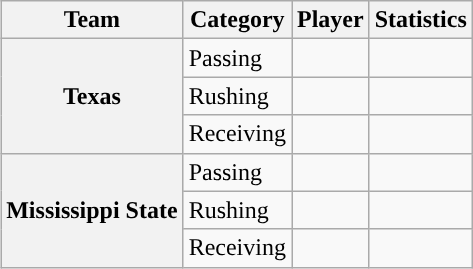<table class="wikitable" style="float:right">
<tr>
<th>Team</th>
<th>Category</th>
<th>Player</th>
<th>Statistics</th>
</tr>
<tr>
<th rowspan=3>Texas</th>
<td>Passing</td>
<td></td>
<td></td>
</tr>
<tr>
<td>Rushing</td>
<td></td>
<td></td>
</tr>
<tr>
<td>Receiving</td>
<td></td>
<td></td>
</tr>
<tr>
<th rowspan=3>Mississippi State</th>
<td>Passing</td>
<td></td>
<td></td>
</tr>
<tr>
<td>Rushing</td>
<td></td>
<td></td>
</tr>
<tr>
<td>Receiving</td>
<td></td>
<td></td>
</tr>
</table>
